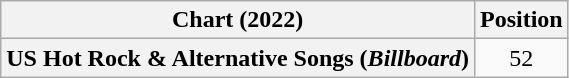<table class="wikitable plainrowheaders" style="text-align:center">
<tr>
<th scope="col">Chart (2022)</th>
<th scope="col">Position</th>
</tr>
<tr>
<th scope="row">US Hot Rock & Alternative Songs (<em>Billboard</em>)</th>
<td>52</td>
</tr>
</table>
